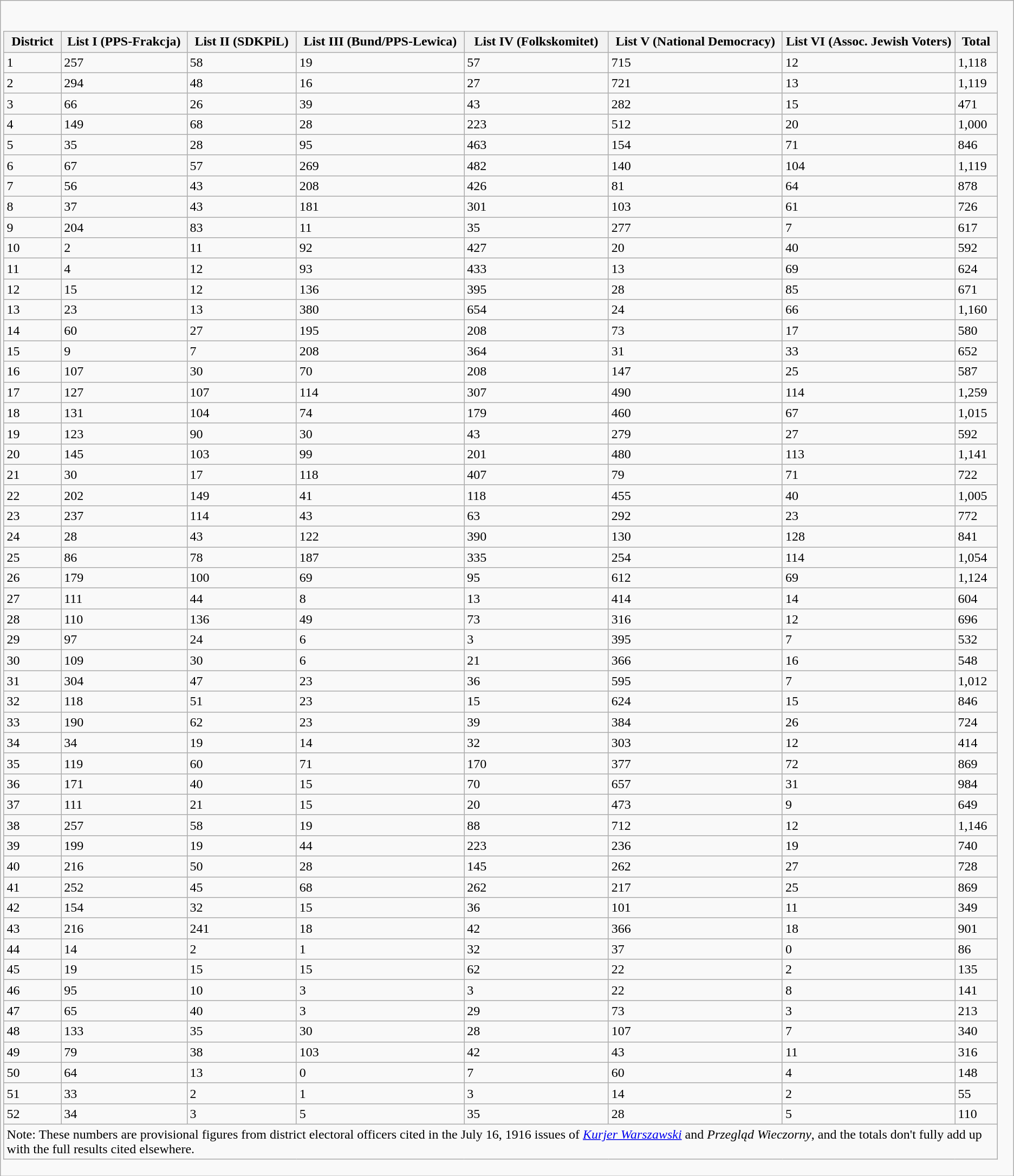<table class="wikitable">
<tr>
<td><br><table class="wikitable collapsible collapsed sortable">
<tr>
<th>District</th>
<th>List I (PPS-Frakcja)</th>
<th>List II (SDKPiL)</th>
<th>List III (Bund/PPS-Lewica)</th>
<th>List IV (Folkskomitet)</th>
<th>List V (National Democracy)</th>
<th>List VI (Assoc. Jewish Voters)</th>
<th>Total</th>
</tr>
<tr>
<td>1</td>
<td>257</td>
<td>58</td>
<td>19</td>
<td>57</td>
<td>715</td>
<td>12</td>
<td>1,118</td>
</tr>
<tr>
<td>2</td>
<td>294</td>
<td>48</td>
<td>16</td>
<td>27</td>
<td>721</td>
<td>13</td>
<td>1,119</td>
</tr>
<tr>
<td>3</td>
<td>66</td>
<td>26</td>
<td>39</td>
<td>43</td>
<td>282</td>
<td>15</td>
<td>471</td>
</tr>
<tr>
<td>4</td>
<td>149</td>
<td>68</td>
<td>28</td>
<td>223</td>
<td>512</td>
<td>20</td>
<td>1,000</td>
</tr>
<tr>
<td>5</td>
<td>35</td>
<td>28</td>
<td>95</td>
<td>463</td>
<td>154</td>
<td>71</td>
<td>846</td>
</tr>
<tr>
<td>6</td>
<td>67</td>
<td>57</td>
<td>269</td>
<td>482</td>
<td>140</td>
<td>104</td>
<td>1,119</td>
</tr>
<tr>
<td>7</td>
<td>56</td>
<td>43</td>
<td>208</td>
<td>426</td>
<td>81</td>
<td>64</td>
<td>878</td>
</tr>
<tr>
<td>8</td>
<td>37</td>
<td>43</td>
<td>181</td>
<td>301</td>
<td>103</td>
<td>61</td>
<td>726</td>
</tr>
<tr>
<td>9</td>
<td>204</td>
<td>83</td>
<td>11</td>
<td>35</td>
<td>277</td>
<td>7</td>
<td>617</td>
</tr>
<tr>
<td>10</td>
<td>2</td>
<td>11</td>
<td>92</td>
<td>427</td>
<td>20</td>
<td>40</td>
<td>592</td>
</tr>
<tr>
<td>11</td>
<td>4</td>
<td>12</td>
<td>93</td>
<td>433</td>
<td>13</td>
<td>69</td>
<td>624</td>
</tr>
<tr>
<td>12</td>
<td>15</td>
<td>12</td>
<td>136</td>
<td>395</td>
<td>28</td>
<td>85</td>
<td>671</td>
</tr>
<tr>
<td>13</td>
<td>23</td>
<td>13</td>
<td>380</td>
<td>654</td>
<td>24</td>
<td>66</td>
<td>1,160</td>
</tr>
<tr>
<td>14</td>
<td>60</td>
<td>27</td>
<td>195</td>
<td>208</td>
<td>73</td>
<td>17</td>
<td>580</td>
</tr>
<tr>
<td>15</td>
<td>9</td>
<td>7</td>
<td>208</td>
<td>364</td>
<td>31</td>
<td>33</td>
<td>652</td>
</tr>
<tr>
<td>16</td>
<td>107</td>
<td>30</td>
<td>70</td>
<td>208</td>
<td>147</td>
<td>25</td>
<td>587</td>
</tr>
<tr>
<td>17</td>
<td>127</td>
<td>107</td>
<td>114</td>
<td>307</td>
<td>490</td>
<td>114</td>
<td>1,259</td>
</tr>
<tr>
<td>18</td>
<td>131</td>
<td>104</td>
<td>74</td>
<td>179</td>
<td>460</td>
<td>67</td>
<td>1,015</td>
</tr>
<tr>
<td>19</td>
<td>123</td>
<td>90</td>
<td>30</td>
<td>43</td>
<td>279</td>
<td>27</td>
<td>592</td>
</tr>
<tr>
<td>20</td>
<td>145</td>
<td>103</td>
<td>99</td>
<td>201</td>
<td>480</td>
<td>113</td>
<td>1,141</td>
</tr>
<tr>
<td>21</td>
<td>30</td>
<td>17</td>
<td>118</td>
<td>407</td>
<td>79</td>
<td>71</td>
<td>722</td>
</tr>
<tr>
<td>22</td>
<td>202</td>
<td>149</td>
<td>41</td>
<td>118</td>
<td>455</td>
<td>40</td>
<td>1,005</td>
</tr>
<tr>
<td>23</td>
<td>237</td>
<td>114</td>
<td>43</td>
<td>63</td>
<td>292</td>
<td>23</td>
<td>772</td>
</tr>
<tr>
<td>24</td>
<td>28</td>
<td>43</td>
<td>122</td>
<td>390</td>
<td>130</td>
<td>128</td>
<td>841</td>
</tr>
<tr>
<td>25</td>
<td>86</td>
<td>78</td>
<td>187</td>
<td>335</td>
<td>254</td>
<td>114</td>
<td>1,054</td>
</tr>
<tr>
<td>26</td>
<td>179</td>
<td>100</td>
<td>69</td>
<td>95</td>
<td>612</td>
<td>69</td>
<td>1,124</td>
</tr>
<tr>
<td>27</td>
<td>111</td>
<td>44</td>
<td>8</td>
<td>13</td>
<td>414</td>
<td>14</td>
<td>604</td>
</tr>
<tr>
<td>28</td>
<td>110</td>
<td>136</td>
<td>49</td>
<td>73</td>
<td>316</td>
<td>12</td>
<td>696</td>
</tr>
<tr>
<td>29</td>
<td>97</td>
<td>24</td>
<td>6</td>
<td>3</td>
<td>395</td>
<td>7</td>
<td>532</td>
</tr>
<tr>
<td>30</td>
<td>109</td>
<td>30</td>
<td>6</td>
<td>21</td>
<td>366</td>
<td>16</td>
<td>548</td>
</tr>
<tr>
<td>31</td>
<td>304</td>
<td>47</td>
<td>23</td>
<td>36</td>
<td>595</td>
<td>7</td>
<td>1,012</td>
</tr>
<tr>
<td>32</td>
<td>118</td>
<td>51</td>
<td>23</td>
<td>15</td>
<td>624</td>
<td>15</td>
<td>846</td>
</tr>
<tr>
<td>33</td>
<td>190</td>
<td>62</td>
<td>23</td>
<td>39</td>
<td>384</td>
<td>26</td>
<td>724</td>
</tr>
<tr>
<td>34</td>
<td>34</td>
<td>19</td>
<td>14</td>
<td>32</td>
<td>303</td>
<td>12</td>
<td>414</td>
</tr>
<tr>
<td>35</td>
<td>119</td>
<td>60</td>
<td>71</td>
<td>170</td>
<td>377</td>
<td>72</td>
<td>869</td>
</tr>
<tr>
<td>36</td>
<td>171</td>
<td>40</td>
<td>15</td>
<td>70</td>
<td>657</td>
<td>31</td>
<td>984</td>
</tr>
<tr>
<td>37</td>
<td>111</td>
<td>21</td>
<td>15</td>
<td>20</td>
<td>473</td>
<td>9</td>
<td>649</td>
</tr>
<tr>
<td>38</td>
<td>257</td>
<td>58</td>
<td>19</td>
<td>88</td>
<td>712</td>
<td>12</td>
<td>1,146</td>
</tr>
<tr>
<td>39</td>
<td>199</td>
<td>19</td>
<td>44</td>
<td>223</td>
<td>236</td>
<td>19</td>
<td>740</td>
</tr>
<tr>
<td>40</td>
<td>216</td>
<td>50</td>
<td>28</td>
<td>145</td>
<td>262</td>
<td>27</td>
<td>728</td>
</tr>
<tr>
<td>41</td>
<td>252</td>
<td>45</td>
<td>68</td>
<td>262</td>
<td>217</td>
<td>25</td>
<td>869</td>
</tr>
<tr>
<td>42</td>
<td>154</td>
<td>32</td>
<td>15</td>
<td>36</td>
<td>101</td>
<td>11</td>
<td>349</td>
</tr>
<tr>
<td>43</td>
<td>216</td>
<td>241</td>
<td>18</td>
<td>42</td>
<td>366</td>
<td>18</td>
<td>901</td>
</tr>
<tr>
<td>44</td>
<td>14</td>
<td>2</td>
<td>1</td>
<td>32</td>
<td>37</td>
<td>0</td>
<td>86</td>
</tr>
<tr>
<td>45</td>
<td>19</td>
<td>15</td>
<td>15</td>
<td>62</td>
<td>22</td>
<td>2</td>
<td>135</td>
</tr>
<tr>
<td>46</td>
<td>95</td>
<td>10</td>
<td>3</td>
<td>3</td>
<td>22</td>
<td>8</td>
<td>141</td>
</tr>
<tr>
<td>47</td>
<td>65</td>
<td>40</td>
<td>3</td>
<td>29</td>
<td>73</td>
<td>3</td>
<td>213</td>
</tr>
<tr>
<td>48</td>
<td>133</td>
<td>35</td>
<td>30</td>
<td>28</td>
<td>107</td>
<td>7</td>
<td>340</td>
</tr>
<tr>
<td>49</td>
<td>79</td>
<td>38</td>
<td>103</td>
<td>42</td>
<td>43</td>
<td>11</td>
<td>316</td>
</tr>
<tr>
<td>50</td>
<td>64</td>
<td>13</td>
<td>0</td>
<td>7</td>
<td>60</td>
<td>4</td>
<td>148</td>
</tr>
<tr>
<td>51</td>
<td>33</td>
<td>2</td>
<td>1</td>
<td>3</td>
<td>14</td>
<td>2</td>
<td>55</td>
</tr>
<tr>
<td>52</td>
<td>34</td>
<td>3</td>
<td>5</td>
<td>35</td>
<td>28</td>
<td>5</td>
<td>110</td>
</tr>
<tr>
<td colspan=8>Note: These numbers are provisional figures from district electoral officers cited in the July 16, 1916 issues of <em><a href='#'>Kurjer Warszawski</a></em> and <em>Przegląd Wieczorny</em>, and the totals don't fully add up with the full results cited elsewhere.</td>
</tr>
</table>
</td>
</tr>
</table>
